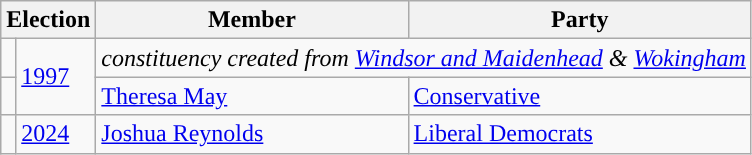<table class="wikitable">
<tr>
<th colspan="2">Election</th>
<th>Member</th>
<th>Party</th>
</tr>
<tr>
<td></td>
<td rowspan=2><a href='#'>1997</a></td>
<td colspan="3"><em>constituency created from <a href='#'>Windsor and Maidenhead</a> & <a href='#'>Wokingham</a></em></td>
</tr>
<tr>
<td style="color:inherit;background-color: "></td>
<td><a href='#'>Theresa May</a></td>
<td><a href='#'>Conservative</a></td>
</tr>
<tr>
<td style="color:inherit;background-color: "></td>
<td><a href='#'>2024</a></td>
<td><a href='#'>Joshua Reynolds</a></td>
<td><a href='#'>Liberal Democrats</a></td>
</tr>
</table>
